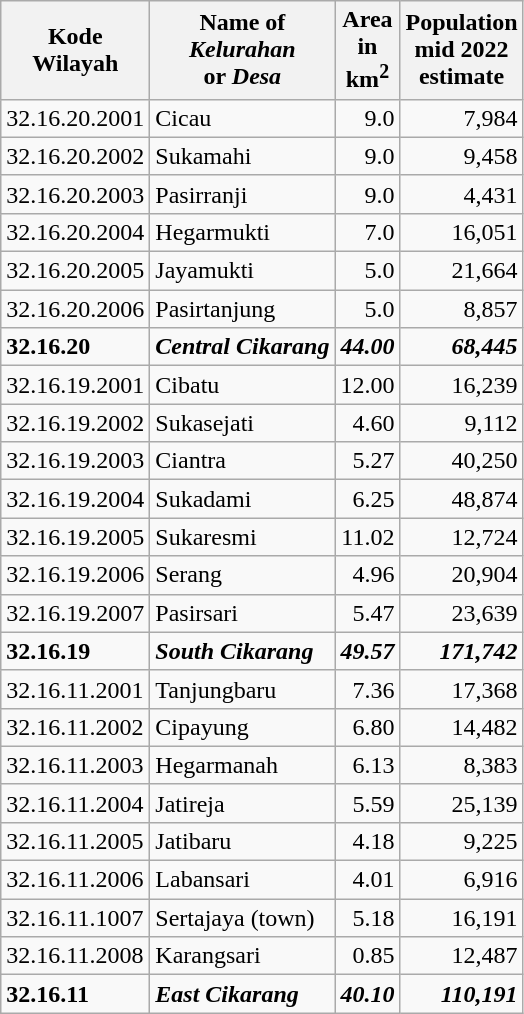<table class="wikitable">
<tr>
<th>Kode <br>Wilayah</th>
<th>Name of <br> <em>Kelurahan</em><br> or <em>Desa</em></th>
<th>Area <br>in <br>km<sup>2</sup></th>
<th>Population<br>mid 2022<br>estimate</th>
</tr>
<tr>
<td>32.16.20.2001</td>
<td>Cicau</td>
<td align="right">9.0</td>
<td align="right">7,984</td>
</tr>
<tr>
<td>32.16.20.2002</td>
<td>Sukamahi</td>
<td align="right">9.0</td>
<td align="right">9,458</td>
</tr>
<tr>
<td>32.16.20.2003</td>
<td>Pasirranji</td>
<td align="right">9.0</td>
<td align="right">4,431</td>
</tr>
<tr>
<td>32.16.20.2004</td>
<td>Hegarmukti</td>
<td align="right">7.0</td>
<td align="right">16,051</td>
</tr>
<tr>
<td>32.16.20.2005</td>
<td>Jayamukti</td>
<td align="right">5.0</td>
<td align="right">21,664</td>
</tr>
<tr>
<td>32.16.20.2006</td>
<td>Pasirtanjung</td>
<td align="right">5.0</td>
<td align="right">8,857</td>
</tr>
<tr>
<td><strong>32.16.20</strong></td>
<td><strong><em>Central Cikarang</em></strong> </td>
<td align="right"><strong><em>44.00</em></strong></td>
<td align="right"><strong><em>68,445</em></strong></td>
</tr>
<tr>
<td>32.16.19.2001</td>
<td>Cibatu</td>
<td align="right">12.00</td>
<td align="right">16,239</td>
</tr>
<tr>
<td>32.16.19.2002</td>
<td>Sukasejati</td>
<td align="right">4.60</td>
<td align="right">9,112</td>
</tr>
<tr>
<td>32.16.19.2003</td>
<td>Ciantra</td>
<td align="right">5.27</td>
<td align="right">40,250</td>
</tr>
<tr>
<td>32.16.19.2004</td>
<td>Sukadami</td>
<td align="right">6.25</td>
<td align="right">48,874</td>
</tr>
<tr>
<td>32.16.19.2005</td>
<td>Sukaresmi</td>
<td align="right">11.02</td>
<td align="right">12,724</td>
</tr>
<tr>
<td>32.16.19.2006</td>
<td>Serang</td>
<td align="right">4.96</td>
<td align="right">20,904</td>
</tr>
<tr>
<td>32.16.19.2007</td>
<td>Pasirsari</td>
<td align="right">5.47</td>
<td align="right">23,639</td>
</tr>
<tr>
<td><strong>32.16.19</strong></td>
<td><strong><em>South Cikarang</em></strong> </td>
<td align="right"><strong><em>49.57</em></strong></td>
<td align="right"><strong><em>171,742</em></strong></td>
</tr>
<tr>
<td>32.16.11.2001</td>
<td>Tanjungbaru</td>
<td align="right">7.36</td>
<td align="right">17,368</td>
</tr>
<tr>
<td>32.16.11.2002</td>
<td>Cipayung</td>
<td align="right">6.80</td>
<td align="right">14,482</td>
</tr>
<tr>
<td>32.16.11.2003</td>
<td>Hegarmanah</td>
<td align="right">6.13</td>
<td align="right">8,383</td>
</tr>
<tr>
<td>32.16.11.2004</td>
<td>Jatireja</td>
<td align="right">5.59</td>
<td align="right">25,139</td>
</tr>
<tr>
<td>32.16.11.2005</td>
<td>Jatibaru</td>
<td align="right">4.18</td>
<td align="right">9,225</td>
</tr>
<tr>
<td>32.16.11.2006</td>
<td>Labansari</td>
<td align="right">4.01</td>
<td align="right">6,916</td>
</tr>
<tr>
<td>32.16.11.1007</td>
<td>Sertajaya  (town)</td>
<td align="right">5.18</td>
<td align="right">16,191</td>
</tr>
<tr>
<td>32.16.11.2008</td>
<td>Karangsari</td>
<td align="right">0.85</td>
<td align="right">12,487</td>
</tr>
<tr>
<td><strong>32.16.11</strong></td>
<td><strong><em>East Cikarang</em></strong> </td>
<td align="right"><strong><em>40.10</em></strong></td>
<td align="right"><strong><em>110,191</em></strong></td>
</tr>
</table>
